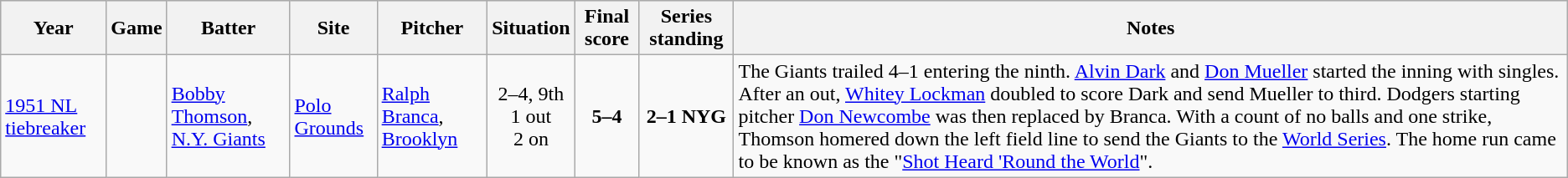<table class="wikitable">
<tr style="background:#e0e0e0;">
<th>Year</th>
<th>Game</th>
<th>Batter</th>
<th>Site</th>
<th>Pitcher</th>
<th>Situation</th>
<th>Final score</th>
<th>Series standing</th>
<th>Notes</th>
</tr>
<tr>
<td><a href='#'>1951 NL tiebreaker</a></td>
<td></td>
<td><a href='#'>Bobby Thomson</a>, <a href='#'>N.Y. Giants</a></td>
<td><a href='#'>Polo Grounds</a></td>
<td><a href='#'>Ralph Branca</a>, <a href='#'>Brooklyn</a></td>
<td style="text-align:center;">2–4, 9th<br>1 out<br>2 on</td>
<td style="text-align:center;"><strong>5–4</strong></td>
<td style="text-align:center;"><strong>2–1 NYG</strong></td>
<td>The Giants trailed 4–1 entering the ninth. <a href='#'>Alvin Dark</a> and <a href='#'>Don Mueller</a> started the inning with singles. After an out, <a href='#'>Whitey Lockman</a> doubled to score Dark and send Mueller to third.  Dodgers starting pitcher <a href='#'>Don Newcombe</a> was then replaced by Branca.  With a count of no balls and one strike, Thomson homered down the left field line to send the Giants to the <a href='#'>World Series</a>.  The home run came to be known as the "<a href='#'>Shot Heard 'Round the World</a>".</td>
</tr>
</table>
